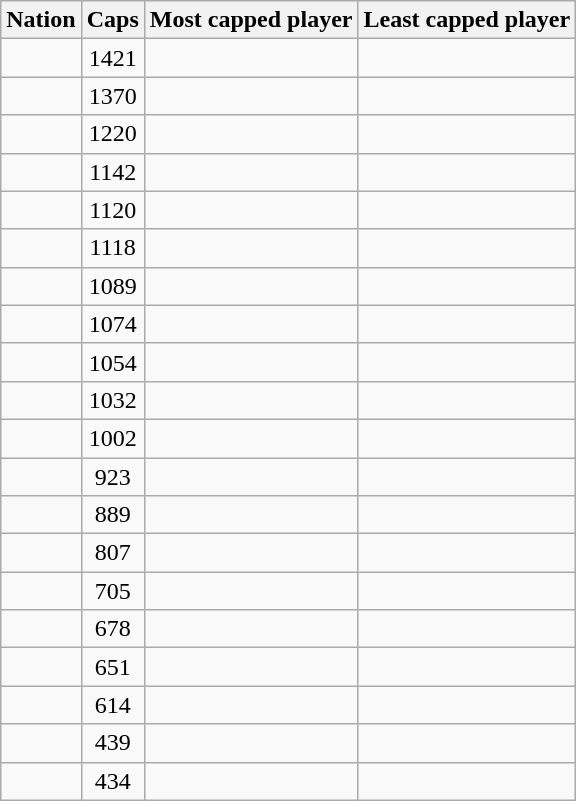<table class="wikitable sortable">
<tr>
<th>Nation</th>
<th>Caps</th>
<th data-sort-type="number">Most capped player</th>
<th data-sort-type="number">Least capped player</th>
</tr>
<tr>
<td></td>
<td align=center>1421</td>
<td></td>
<td></td>
</tr>
<tr>
<td></td>
<td align=center>1370</td>
<td></td>
<td></td>
</tr>
<tr>
<td></td>
<td align=center>1220</td>
<td></td>
<td></td>
</tr>
<tr>
<td></td>
<td align=center>1142</td>
<td></td>
<td></td>
</tr>
<tr>
<td></td>
<td align=center>1120</td>
<td></td>
<td></td>
</tr>
<tr>
<td></td>
<td align=center>1118</td>
<td></td>
<td></td>
</tr>
<tr>
<td></td>
<td align=center>1089</td>
<td></td>
<td></td>
</tr>
<tr>
<td></td>
<td align=center>1074</td>
<td></td>
<td></td>
</tr>
<tr>
<td></td>
<td align=center>1054</td>
<td></td>
<td></td>
</tr>
<tr>
<td></td>
<td align=center>1032</td>
<td></td>
<td></td>
</tr>
<tr>
<td></td>
<td align=center>1002</td>
<td></td>
<td></td>
</tr>
<tr>
<td></td>
<td align=center>923</td>
<td></td>
<td></td>
</tr>
<tr>
<td></td>
<td align=center>889</td>
<td></td>
<td></td>
</tr>
<tr>
<td></td>
<td align=center>807</td>
<td></td>
<td></td>
</tr>
<tr>
<td></td>
<td align=center>705</td>
<td></td>
<td></td>
</tr>
<tr>
<td></td>
<td align=center>678</td>
<td></td>
<td></td>
</tr>
<tr>
<td></td>
<td align=center>651</td>
<td></td>
<td></td>
</tr>
<tr>
<td></td>
<td align=center>614</td>
<td></td>
<td></td>
</tr>
<tr>
<td></td>
<td align=center>439</td>
<td></td>
<td></td>
</tr>
<tr>
<td></td>
<td align=center>434</td>
<td></td>
<td></td>
</tr>
</table>
